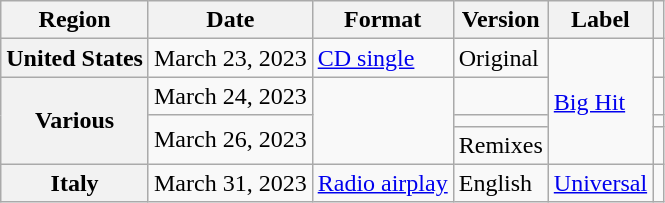<table class="wikitable plainrowheaders">
<tr>
<th scope="col">Region</th>
<th scope="col">Date</th>
<th scope="col">Format</th>
<th scope="col">Version</th>
<th scope="col">Label</th>
<th scope="col"></th>
</tr>
<tr>
<th scope="row">United States</th>
<td>March 23, 2023</td>
<td><a href='#'>CD single</a></td>
<td>Original</td>
<td rowspan="4"><a href='#'>Big Hit</a></td>
<td style="text-align:center"></td>
</tr>
<tr>
<th scope="row" rowspan="3">Various</th>
<td>March 24, 2023</td>
<td rowspan="3"></td>
<td></td>
<td style="text-align:center"></td>
</tr>
<tr>
<td rowspan="2">March 26, 2023</td>
<td></td>
<td style="text-align:center"></td>
</tr>
<tr>
<td>Remixes</td>
<td style="text-align:center"></td>
</tr>
<tr>
<th scope="row">Italy</th>
<td>March 31, 2023</td>
<td><a href='#'>Radio airplay</a></td>
<td>English</td>
<td><a href='#'>Universal</a></td>
<td style="text-align:center"></td>
</tr>
</table>
